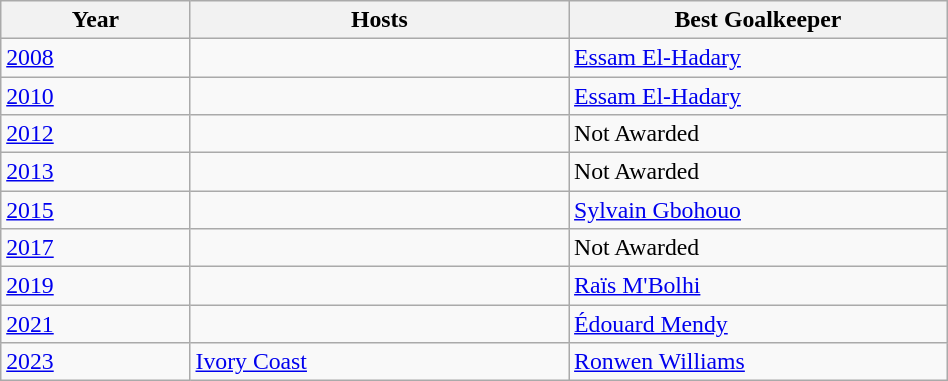<table class="wikitable" style="text-align:left; font-size:99%;" width="50%">
<tr>
<th width="10%">Year</th>
<th width="20%">Hosts</th>
<th width="20%">Best Goalkeeper</th>
</tr>
<tr>
<td><a href='#'>2008</a></td>
<td></td>
<td> <a href='#'>Essam El-Hadary</a></td>
</tr>
<tr>
<td><a href='#'>2010</a></td>
<td></td>
<td> <a href='#'>Essam El-Hadary</a></td>
</tr>
<tr>
<td><a href='#'>2012</a></td>
<td><br></td>
<td>Not Awarded</td>
</tr>
<tr>
<td><a href='#'>2013</a></td>
<td></td>
<td>Not Awarded</td>
</tr>
<tr>
<td><a href='#'>2015</a></td>
<td></td>
<td> <a href='#'>Sylvain Gbohouo</a></td>
</tr>
<tr>
<td><a href='#'>2017</a></td>
<td></td>
<td>Not Awarded</td>
</tr>
<tr>
<td><a href='#'>2019</a></td>
<td></td>
<td> <a href='#'>Raïs M'Bolhi</a></td>
</tr>
<tr>
<td><a href='#'>2021</a></td>
<td></td>
<td> <a href='#'>Édouard Mendy</a></td>
</tr>
<tr>
<td><a href='#'>2023</a></td>
<td> <a href='#'>Ivory Coast</a></td>
<td> <a href='#'>Ronwen Williams</a></td>
</tr>
</table>
